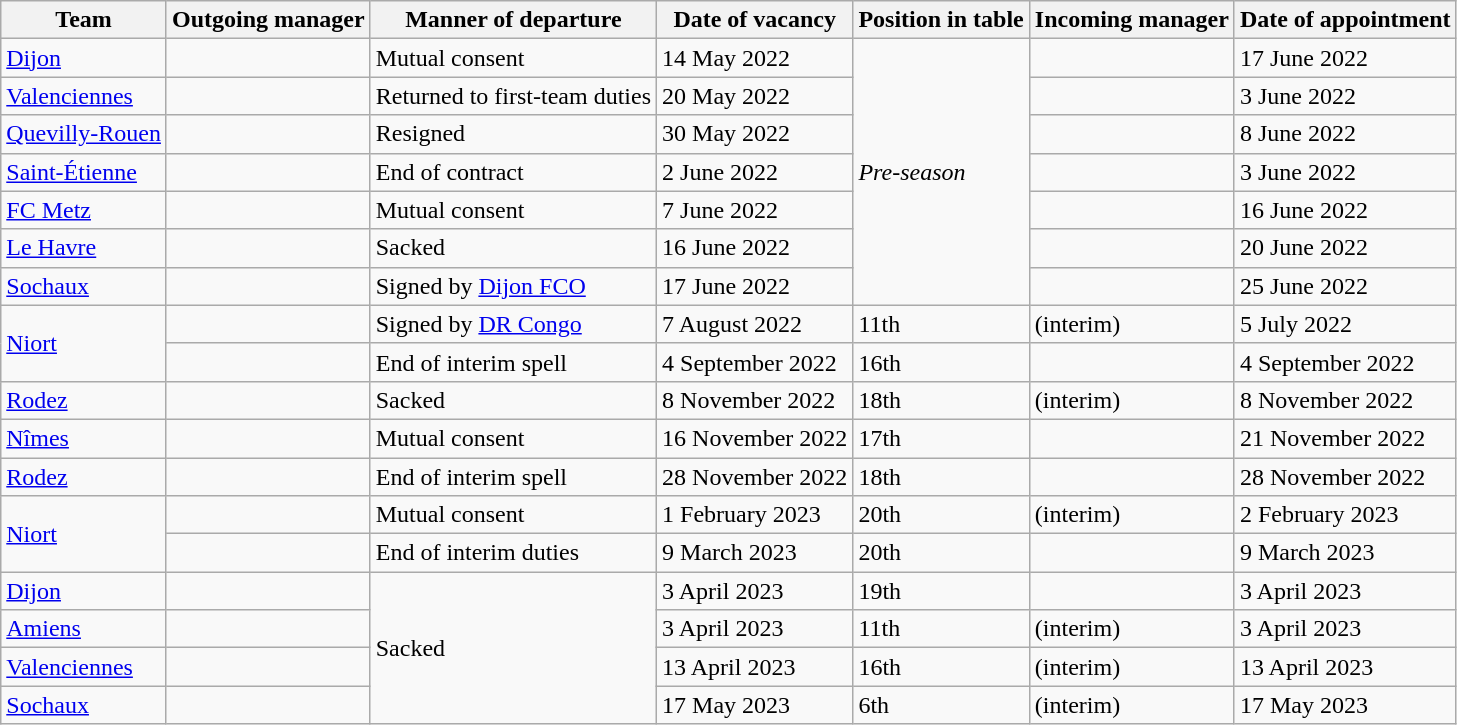<table class="wikitable sortable">
<tr>
<th>Team</th>
<th>Outgoing manager</th>
<th>Manner of departure</th>
<th>Date of vacancy</th>
<th>Position in table</th>
<th>Incoming manager</th>
<th>Date of appointment</th>
</tr>
<tr>
<td><a href='#'>Dijon</a></td>
<td> </td>
<td>Mutual consent</td>
<td>14 May 2022</td>
<td rowspan="7"><em>Pre-season</em></td>
<td> </td>
<td>17 June 2022</td>
</tr>
<tr>
<td><a href='#'>Valenciennes</a></td>
<td> </td>
<td>Returned to first-team duties</td>
<td>20 May 2022</td>
<td> </td>
<td>3 June 2022</td>
</tr>
<tr>
<td><a href='#'>Quevilly-Rouen</a></td>
<td> </td>
<td>Resigned</td>
<td>30 May 2022</td>
<td> </td>
<td>8 June 2022</td>
</tr>
<tr>
<td><a href='#'>Saint-Étienne</a></td>
<td> </td>
<td>End of contract</td>
<td>2 June 2022</td>
<td> </td>
<td>3 June 2022</td>
</tr>
<tr>
<td><a href='#'>FC Metz</a></td>
<td> </td>
<td>Mutual consent</td>
<td>7 June 2022</td>
<td> </td>
<td>16 June 2022</td>
</tr>
<tr>
<td><a href='#'>Le Havre</a></td>
<td> </td>
<td>Sacked</td>
<td>16 June 2022</td>
<td> </td>
<td>20 June 2022</td>
</tr>
<tr>
<td><a href='#'>Sochaux</a></td>
<td> </td>
<td>Signed by <a href='#'>Dijon FCO</a></td>
<td>17 June 2022</td>
<td> </td>
<td>25 June 2022</td>
</tr>
<tr>
<td rowspan="2"><a href='#'>Niort</a></td>
<td> </td>
<td>Signed by <a href='#'>DR Congo</a></td>
<td>7 August 2022</td>
<td>11th</td>
<td>  (interim)</td>
<td>5 July 2022</td>
</tr>
<tr>
<td> </td>
<td>End of interim spell</td>
<td>4 September 2022</td>
<td>16th</td>
<td> </td>
<td>4 September 2022</td>
</tr>
<tr>
<td><a href='#'>Rodez</a></td>
<td> </td>
<td>Sacked</td>
<td>8 November 2022</td>
<td>18th</td>
<td>  (interim)</td>
<td>8 November 2022</td>
</tr>
<tr>
<td><a href='#'>Nîmes</a></td>
<td> </td>
<td>Mutual consent</td>
<td>16 November 2022</td>
<td>17th</td>
<td> </td>
<td>21 November 2022</td>
</tr>
<tr>
<td><a href='#'>Rodez</a></td>
<td> </td>
<td>End of interim spell</td>
<td>28 November 2022</td>
<td>18th</td>
<td> </td>
<td>28 November 2022</td>
</tr>
<tr>
<td rowspan="2"><a href='#'>Niort</a></td>
<td> </td>
<td>Mutual consent</td>
<td>1 February 2023</td>
<td>20th</td>
<td>  (interim)</td>
<td>2 February 2023</td>
</tr>
<tr>
<td> </td>
<td>End of interim duties</td>
<td>9 March 2023</td>
<td>20th</td>
<td> </td>
<td>9 March 2023</td>
</tr>
<tr>
<td><a href='#'>Dijon</a></td>
<td> </td>
<td rowspan="4">Sacked</td>
<td>3 April 2023</td>
<td>19th</td>
<td> </td>
<td>3 April 2023</td>
</tr>
<tr>
<td><a href='#'>Amiens</a></td>
<td> </td>
<td>3 April 2023</td>
<td>11th</td>
<td>  (interim)</td>
<td>3 April 2023</td>
</tr>
<tr>
<td><a href='#'>Valenciennes</a></td>
<td> </td>
<td>13 April 2023</td>
<td>16th</td>
<td>  (interim)</td>
<td>13 April 2023</td>
</tr>
<tr>
<td><a href='#'>Sochaux</a></td>
<td> </td>
<td>17 May 2023</td>
<td>6th</td>
<td>  (interim)</td>
<td>17 May 2023</td>
</tr>
</table>
